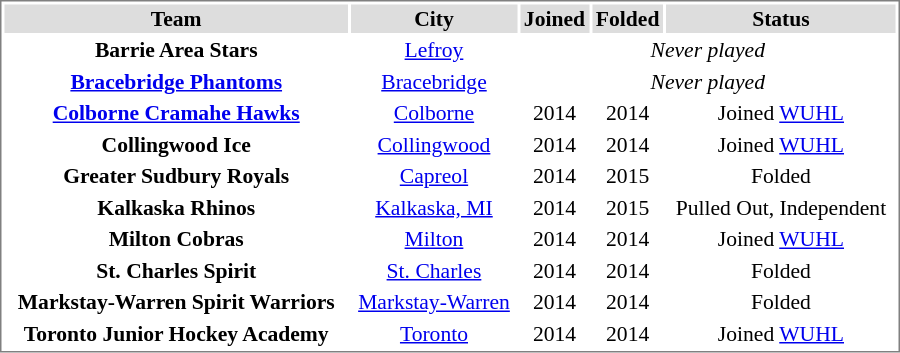<table cellpadding="1" width="600px" style="font-size: 90%; border: 1px solid gray; text-align:center;">
<tr bgcolor="#dddddd">
<th>Team</th>
<th>City</th>
<th>Joined</th>
<th>Folded</th>
<th>Status</th>
</tr>
<tr>
<td><strong>Barrie Area Stars</strong></td>
<td><a href='#'>Lefroy</a></td>
<td colspan="3"><em>Never played</em></td>
</tr>
<tr>
<td><strong><a href='#'>Bracebridge Phantoms</a></strong></td>
<td><a href='#'>Bracebridge</a></td>
<td colspan="3"><em>Never played</em></td>
</tr>
<tr>
<td><strong><a href='#'>Colborne Cramahe Hawks</a></strong></td>
<td><a href='#'>Colborne</a></td>
<td>2014</td>
<td>2014</td>
<td>Joined <a href='#'>WUHL</a></td>
</tr>
<tr>
<td><strong>Collingwood Ice</strong></td>
<td><a href='#'>Collingwood</a></td>
<td>2014</td>
<td>2014</td>
<td>Joined <a href='#'>WUHL</a></td>
</tr>
<tr>
<td><strong>Greater Sudbury Royals</strong></td>
<td><a href='#'>Capreol</a></td>
<td>2014</td>
<td>2015</td>
<td>Folded</td>
</tr>
<tr>
<td><strong>Kalkaska Rhinos</strong></td>
<td><a href='#'>Kalkaska, MI</a></td>
<td>2014</td>
<td>2015</td>
<td>Pulled Out, Independent</td>
</tr>
<tr>
<td><strong>Milton Cobras</strong></td>
<td><a href='#'>Milton</a></td>
<td>2014</td>
<td>2014</td>
<td>Joined <a href='#'>WUHL</a></td>
</tr>
<tr>
<td><strong>St. Charles Spirit</strong></td>
<td><a href='#'>St. Charles</a></td>
<td>2014</td>
<td>2014</td>
<td>Folded</td>
</tr>
<tr>
<td><strong>Markstay-Warren Spirit Warriors</strong></td>
<td><a href='#'>Markstay-Warren</a></td>
<td>2014</td>
<td>2014</td>
<td>Folded</td>
</tr>
<tr>
<td><strong>Toronto Junior Hockey Academy</strong></td>
<td><a href='#'>Toronto</a></td>
<td>2014</td>
<td>2014</td>
<td>Joined <a href='#'>WUHL</a></td>
</tr>
</table>
